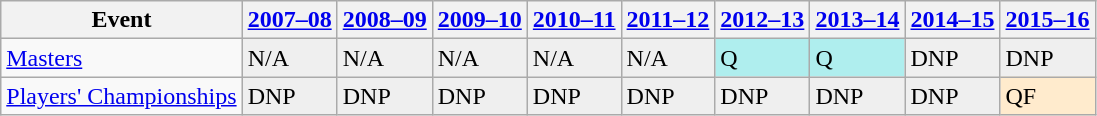<table class="wikitable" border="1">
<tr>
<th>Event</th>
<th><a href='#'>2007–08</a></th>
<th><a href='#'>2008–09</a></th>
<th><a href='#'>2009–10</a></th>
<th><a href='#'>2010–11</a></th>
<th><a href='#'>2011–12</a></th>
<th><a href='#'>2012–13</a></th>
<th><a href='#'>2013–14</a></th>
<th><a href='#'>2014–15</a></th>
<th><a href='#'>2015–16</a></th>
</tr>
<tr>
<td><a href='#'>Masters</a></td>
<td style="background:#EFEFEF;">N/A</td>
<td style="background:#EFEFEF;">N/A</td>
<td style="background:#EFEFEF;">N/A</td>
<td style="background:#EFEFEF;">N/A</td>
<td style="background:#EFEFEF;">N/A</td>
<td style="background:#afeeee;">Q</td>
<td style="background:#afeeee;">Q</td>
<td style="background:#EFEFEF;">DNP</td>
<td style="background:#EFEFEF;">DNP</td>
</tr>
<tr>
<td><a href='#'>Players' Championships</a></td>
<td style="background:#EFEFEF;">DNP</td>
<td style="background:#EFEFEF;">DNP</td>
<td style="background:#EFEFEF;">DNP</td>
<td style="background:#EFEFEF;">DNP</td>
<td style="background:#EFEFEF;">DNP</td>
<td style="background:#EFEFEF;">DNP</td>
<td style="background:#EFEFEF;">DNP</td>
<td style="background:#EFEFEF;">DNP</td>
<td style="background:#ffebcd;">QF</td>
</tr>
</table>
